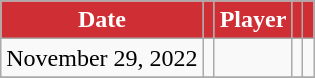<table class="wikitable sortable">
<tr>
<th style="background:#d02e35; color:#fff;" data-sort-type="date">Date</th>
<th style="background:#d02e35; color:#fff;"></th>
<th style="background:#d02e35; color:#fff;">Player</th>
<th style="background:#d02e35; color:#fff;"></th>
<th style="background:#d02e35; color:#fff;"></th>
</tr>
<tr>
<td>November 29, 2022</td>
<td></td>
<td></td>
<td></td>
<td></td>
</tr>
<tr>
</tr>
</table>
